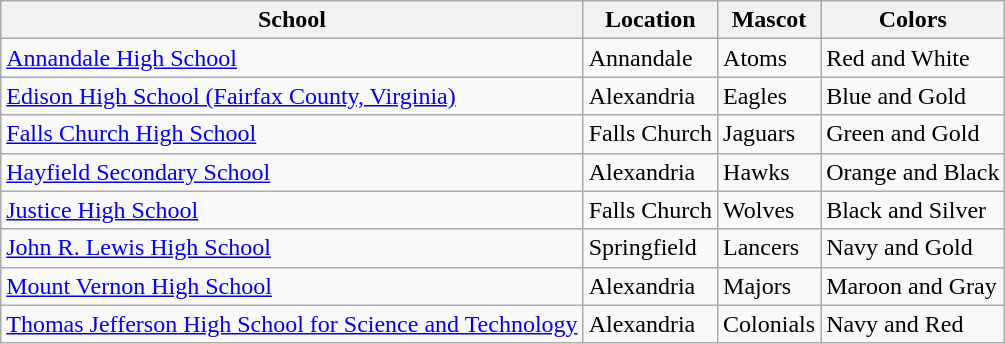<table class="wikitable sortable">
<tr>
<th>School</th>
<th>Location</th>
<th>Mascot</th>
<th>Colors</th>
</tr>
<tr>
<td><a href='#'>Annandale High School</a></td>
<td>Annandale</td>
<td>Atoms</td>
<td>  Red and White</td>
</tr>
<tr>
<td><a href='#'>Edison High School (Fairfax County, Virginia)</a></td>
<td>Alexandria</td>
<td>Eagles</td>
<td>  Blue and Gold</td>
</tr>
<tr>
<td><a href='#'>Falls Church High School</a></td>
<td>Falls Church</td>
<td>Jaguars</td>
<td>  Green and Gold</td>
</tr>
<tr>
<td><a href='#'>Hayfield Secondary School</a></td>
<td>Alexandria</td>
<td>Hawks</td>
<td>  Orange and Black</td>
</tr>
<tr>
<td><a href='#'>Justice High School</a></td>
<td>Falls Church</td>
<td>Wolves</td>
<td>  Black and Silver</td>
</tr>
<tr>
<td><a href='#'>John R. Lewis High School</a></td>
<td>Springfield</td>
<td>Lancers</td>
<td>  Navy and Gold</td>
</tr>
<tr>
<td><a href='#'>Mount Vernon High School</a></td>
<td>Alexandria</td>
<td>Majors</td>
<td>  Maroon and Gray</td>
</tr>
<tr>
<td><a href='#'>Thomas Jefferson High School for Science and Technology</a></td>
<td>Alexandria</td>
<td>Colonials</td>
<td>  Navy and Red</td>
</tr>
</table>
